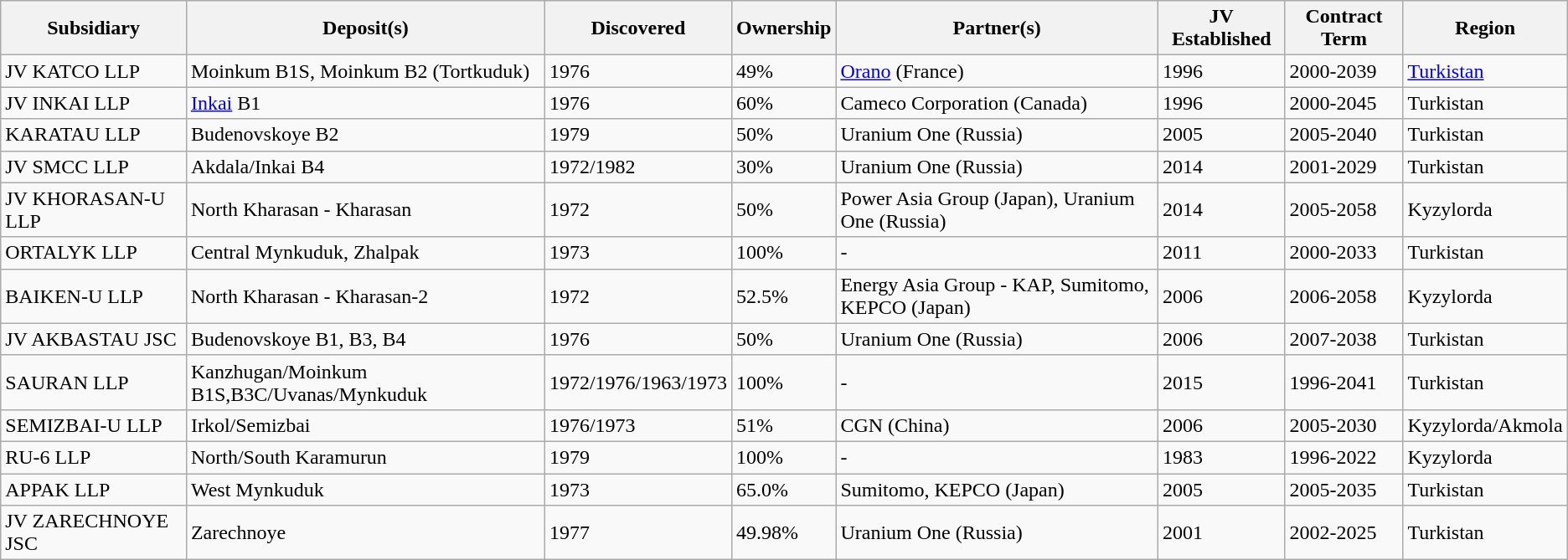<table class="wikitable">
<tr>
<th>Subsidiary</th>
<th>Deposit(s)</th>
<th>Discovered</th>
<th>Ownership</th>
<th>Partner(s)</th>
<th>JV Established</th>
<th>Contract Term</th>
<th>Region</th>
</tr>
<tr>
<td>JV KATCO LLP</td>
<td>Moinkum B1S, Moinkum B2 (Tortkuduk)</td>
<td>1976</td>
<td>49%</td>
<td><a href='#'>Orano</a> (France)</td>
<td>1996</td>
<td>2000-2039</td>
<td><a href='#'>Turkistan</a></td>
</tr>
<tr>
<td>JV INKAI LLP</td>
<td><a href='#'>Inkai</a> B1</td>
<td>1976</td>
<td>60%</td>
<td>Cameco Corporation (Canada)</td>
<td>1996</td>
<td>2000-2045</td>
<td>Turkistan</td>
</tr>
<tr>
<td>KARATAU LLP</td>
<td>Budenovskoye B2</td>
<td>1979</td>
<td>50%</td>
<td>Uranium One (Russia)</td>
<td>2005</td>
<td>2005-2040</td>
<td>Turkistan</td>
</tr>
<tr>
<td>JV SMCC LLP</td>
<td>Akdala/Inkai B4</td>
<td>1972/1982</td>
<td>30%</td>
<td>Uranium One (Russia)</td>
<td>2014</td>
<td>2001-2029</td>
<td>Turkistan</td>
</tr>
<tr>
<td>JV KHORASAN-U LLP</td>
<td>North Kharasan - Kharasan</td>
<td>1972</td>
<td>50%</td>
<td>Power Asia Group (Japan), Uranium One (Russia)</td>
<td>2014</td>
<td>2005-2058</td>
<td>Kyzylorda</td>
</tr>
<tr>
<td>ORTALYK LLP</td>
<td>Central Mynkuduk, Zhalpak</td>
<td>1973</td>
<td>100%</td>
<td>-</td>
<td>2011</td>
<td>2000-2033</td>
<td>Turkistan</td>
</tr>
<tr>
<td>BAIKEN-U LLP</td>
<td>North Kharasan - Kharasan-2</td>
<td>1972</td>
<td>52.5%</td>
<td>Energy Asia Group - KAP, Sumitomo, KEPCO (Japan)</td>
<td>2006</td>
<td>2006-2058</td>
<td>Kyzylorda</td>
</tr>
<tr>
<td>JV AKBASTAU JSC</td>
<td>Budenovskoye B1, B3, B4</td>
<td>1976</td>
<td>50%</td>
<td>Uranium One (Russia)</td>
<td>2006</td>
<td>2007-2038</td>
<td>Turkistan</td>
</tr>
<tr>
<td>SAURAN LLP</td>
<td>Kanzhugan/Moinkum B1S,B3C/Uvanas/Mynkuduk</td>
<td>1972/1976/1963/1973</td>
<td>100%</td>
<td>-</td>
<td>2015</td>
<td>1996-2041</td>
<td>Turkistan</td>
</tr>
<tr>
<td>SEMIZBAI-U LLP</td>
<td>Irkol/Semizbai</td>
<td>1976/1973</td>
<td>51%</td>
<td>CGN (China)</td>
<td>2006</td>
<td>2005-2030</td>
<td>Kyzylorda/Akmola</td>
</tr>
<tr>
<td>RU-6 LLP</td>
<td>North/South Karamurun</td>
<td>1979</td>
<td>100%</td>
<td>-</td>
<td>1983</td>
<td>1996-2022</td>
<td>Kyzylorda</td>
</tr>
<tr>
<td>APPAK LLP</td>
<td>West Mynkuduk</td>
<td>1973</td>
<td>65.0%</td>
<td>Sumitomo, KEPCO (Japan)</td>
<td>2005</td>
<td>2005-2035</td>
<td>Turkistan</td>
</tr>
<tr>
<td>JV ZARECHNOYE JSC</td>
<td>Zarechnoye</td>
<td>1977</td>
<td>49.98%</td>
<td>Uranium One (Russia)</td>
<td>2001</td>
<td>2002-2025</td>
<td>Turkistan</td>
</tr>
</table>
